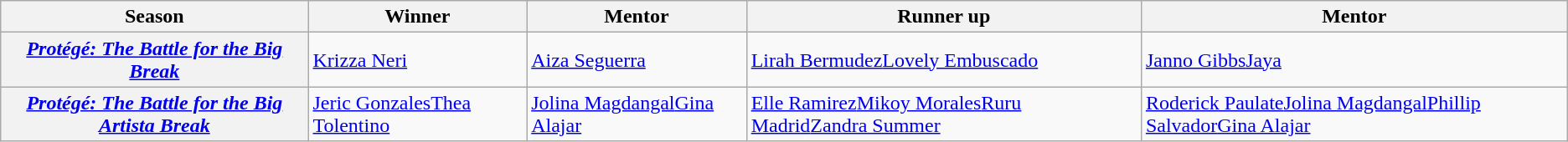<table class="wikitable">
<tr>
<th>Season</th>
<th>Winner</th>
<th>Mentor</th>
<th>Runner up</th>
<th>Mentor</th>
</tr>
<tr>
<th><em><a href='#'>Protégé: The Battle for the Big Break</a></em></th>
<td><a href='#'>Krizza Neri</a></td>
<td><a href='#'>Aiza Seguerra</a></td>
<td><a href='#'>Lirah Bermudez</a><a href='#'>Lovely Embuscado</a></td>
<td><a href='#'>Janno Gibbs</a><a href='#'>Jaya</a></td>
</tr>
<tr>
<th><em><a href='#'>Protégé: The Battle for the Big Artista Break</a></em></th>
<td><a href='#'>Jeric Gonzales</a><a href='#'>Thea Tolentino</a></td>
<td><a href='#'>Jolina Magdangal</a><a href='#'>Gina Alajar</a></td>
<td><a href='#'>Elle Ramirez</a><a href='#'>Mikoy Morales</a><a href='#'>Ruru Madrid</a><a href='#'>Zandra Summer</a></td>
<td><a href='#'>Roderick Paulate</a><a href='#'>Jolina Magdangal</a><a href='#'>Phillip Salvador</a><a href='#'>Gina Alajar</a></td>
</tr>
</table>
